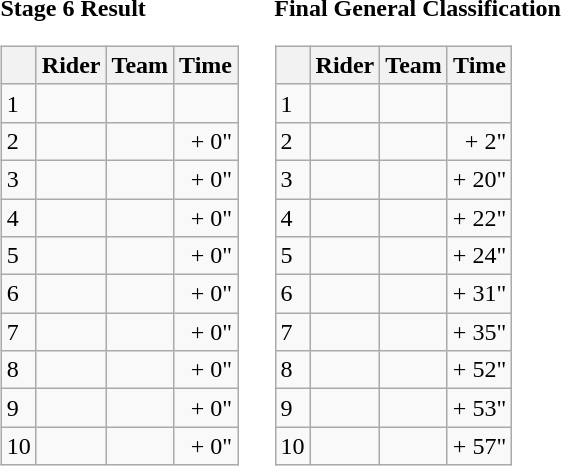<table>
<tr>
<td><strong>Stage 6 Result</strong><br><table class="wikitable">
<tr>
<th></th>
<th>Rider</th>
<th>Team</th>
<th>Time</th>
</tr>
<tr>
<td>1</td>
<td></td>
<td></td>
<td align="right"></td>
</tr>
<tr>
<td>2</td>
<td></td>
<td></td>
<td align="right">+ 0"</td>
</tr>
<tr>
<td>3</td>
<td></td>
<td></td>
<td align="right">+ 0"</td>
</tr>
<tr>
<td>4</td>
<td></td>
<td></td>
<td align="right">+ 0"</td>
</tr>
<tr>
<td>5</td>
<td> </td>
<td></td>
<td align="right">+ 0"</td>
</tr>
<tr>
<td>6</td>
<td></td>
<td></td>
<td align="right">+ 0"</td>
</tr>
<tr>
<td>7</td>
<td></td>
<td></td>
<td align="right">+ 0"</td>
</tr>
<tr>
<td>8</td>
<td></td>
<td></td>
<td align="right">+ 0"</td>
</tr>
<tr>
<td>9</td>
<td></td>
<td></td>
<td align="right">+ 0"</td>
</tr>
<tr>
<td>10</td>
<td></td>
<td></td>
<td align="right">+ 0"</td>
</tr>
</table>
</td>
<td></td>
<td><strong>Final General Classification</strong><br><table class="wikitable">
<tr>
<th></th>
<th>Rider</th>
<th>Team</th>
<th>Time</th>
</tr>
<tr>
<td>1</td>
<td> </td>
<td></td>
<td align="right"></td>
</tr>
<tr>
<td>2</td>
<td></td>
<td></td>
<td align="right">+ 2"</td>
</tr>
<tr>
<td>3</td>
<td></td>
<td></td>
<td align="right">+ 20"</td>
</tr>
<tr>
<td>4</td>
<td></td>
<td></td>
<td align="right">+ 22"</td>
</tr>
<tr>
<td>5</td>
<td></td>
<td></td>
<td align="right">+ 24"</td>
</tr>
<tr>
<td>6</td>
<td></td>
<td></td>
<td align="right">+ 31"</td>
</tr>
<tr>
<td>7</td>
<td> </td>
<td></td>
<td align="right">+ 35"</td>
</tr>
<tr>
<td>8</td>
<td></td>
<td></td>
<td align="right">+ 52"</td>
</tr>
<tr>
<td>9</td>
<td></td>
<td></td>
<td align="right">+ 53"</td>
</tr>
<tr>
<td>10</td>
<td></td>
<td></td>
<td align="right">+ 57"</td>
</tr>
</table>
</td>
</tr>
</table>
